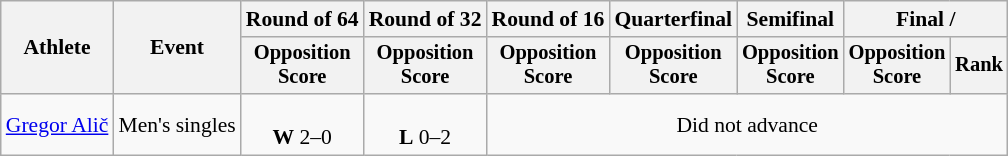<table class="wikitable" style="font-size:90%; text-align:center">
<tr>
<th rowspan=2>Athlete</th>
<th rowspan=2>Event</th>
<th>Round of 64</th>
<th>Round of 32</th>
<th>Round of 16</th>
<th>Quarterfinal</th>
<th>Semifinal</th>
<th colspan=2>Final / </th>
</tr>
<tr style="font-size:95%">
<th>Opposition<br>Score</th>
<th>Opposition<br>Score</th>
<th>Opposition<br>Score</th>
<th>Opposition<br>Score</th>
<th>Opposition<br>Score</th>
<th>Opposition<br>Score</th>
<th>Rank</th>
</tr>
<tr>
<td align="left"><a href='#'>Gregor Alič</a></td>
<td align="left">Men's singles</td>
<td><br><strong>W</strong> 2–0</td>
<td><br><strong>L</strong> 0–2</td>
<td colspan=5>Did not advance</td>
</tr>
</table>
